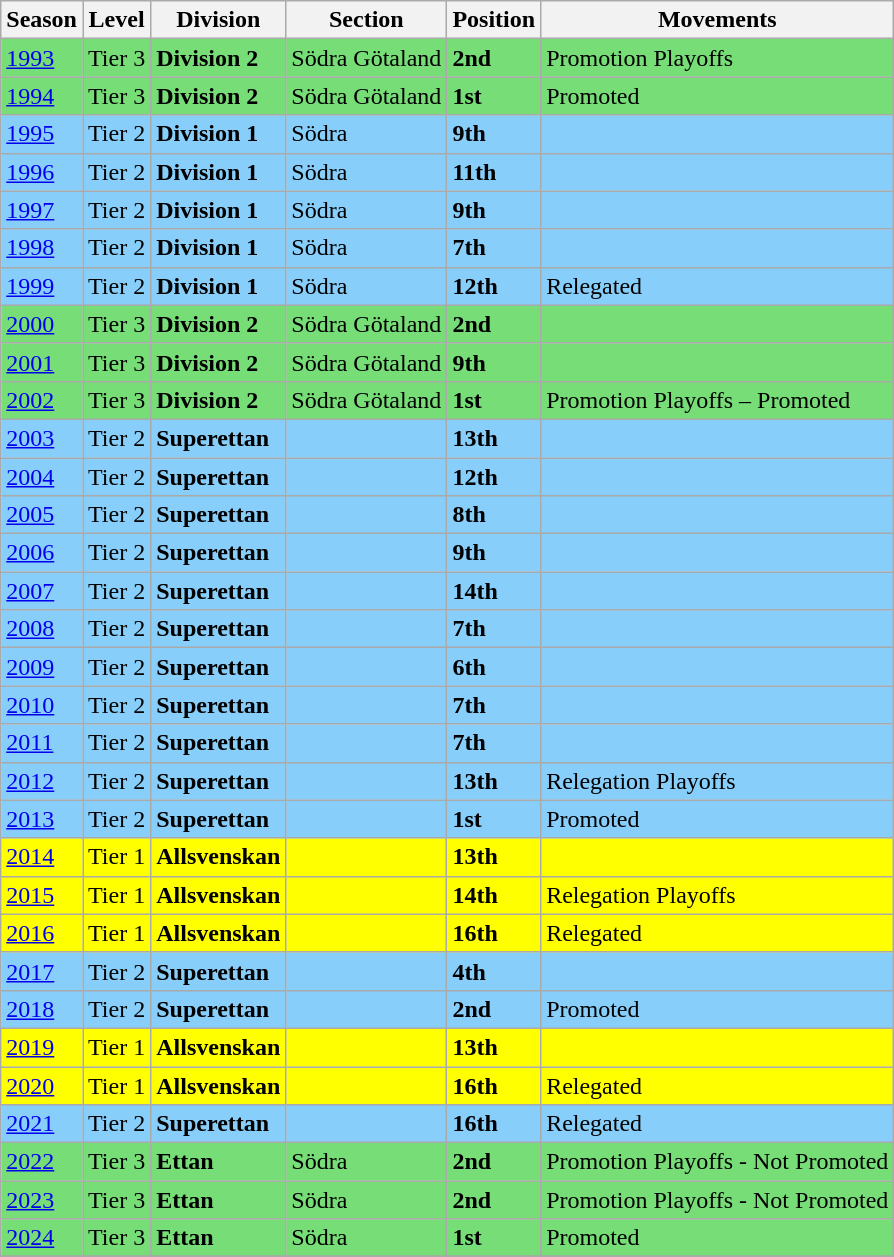<table class="wikitable">
<tr style="background:#f0f6fa;">
<th><strong>Season</strong></th>
<th><strong>Level</strong></th>
<th><strong>Division</strong></th>
<th><strong>Section</strong></th>
<th><strong>Position</strong></th>
<th><strong>Movements</strong></th>
</tr>
<tr>
<td style="background:#77DD77;"><a href='#'>1993</a></td>
<td style="background:#77DD77;">Tier 3</td>
<td style="background:#77DD77;"><strong>Division 2</strong></td>
<td style="background:#77DD77;">Södra Götaland</td>
<td style="background:#77DD77;"><strong>2nd</strong></td>
<td style="background:#77DD77;">Promotion Playoffs</td>
</tr>
<tr>
<td style="background:#77DD77;"><a href='#'>1994</a></td>
<td style="background:#77DD77;">Tier 3</td>
<td style="background:#77DD77;"><strong>Division 2</strong></td>
<td style="background:#77DD77;">Södra Götaland</td>
<td style="background:#77DD77;"><strong>1st</strong></td>
<td style="background:#77DD77;">Promoted</td>
</tr>
<tr>
<td style="background:#87CEFA;"><a href='#'>1995</a></td>
<td style="background:#87CEFA;">Tier 2</td>
<td style="background:#87CEFA;"><strong>Division 1</strong></td>
<td style="background:#87CEFA;">Södra</td>
<td style="background:#87CEFA;"><strong>9th</strong></td>
<td style="background:#87CEFA;"></td>
</tr>
<tr>
<td style="background:#87CEFA;"><a href='#'>1996</a></td>
<td style="background:#87CEFA;">Tier 2</td>
<td style="background:#87CEFA;"><strong>Division 1</strong></td>
<td style="background:#87CEFA;">Södra</td>
<td style="background:#87CEFA;"><strong>11th</strong></td>
<td style="background:#87CEFA;"></td>
</tr>
<tr>
<td style="background:#87CEFA;"><a href='#'>1997</a></td>
<td style="background:#87CEFA;">Tier 2</td>
<td style="background:#87CEFA;"><strong>Division 1</strong></td>
<td style="background:#87CEFA;">Södra</td>
<td style="background:#87CEFA;"><strong>9th</strong></td>
<td style="background:#87CEFA;"></td>
</tr>
<tr>
<td style="background:#87CEFA;"><a href='#'>1998</a></td>
<td style="background:#87CEFA;">Tier 2</td>
<td style="background:#87CEFA;"><strong>Division 1</strong></td>
<td style="background:#87CEFA;">Södra</td>
<td style="background:#87CEFA;"><strong>7th</strong></td>
<td style="background:#87CEFA;"></td>
</tr>
<tr>
<td style="background:#87CEFA;"><a href='#'>1999</a></td>
<td style="background:#87CEFA;">Tier 2</td>
<td style="background:#87CEFA;"><strong>Division 1</strong></td>
<td style="background:#87CEFA;">Södra</td>
<td style="background:#87CEFA;"><strong>12th</strong></td>
<td style="background:#87CEFA;">Relegated</td>
</tr>
<tr>
<td style="background:#77DD77;"><a href='#'>2000</a></td>
<td style="background:#77DD77;">Tier 3</td>
<td style="background:#77DD77;"><strong>Division 2</strong></td>
<td style="background:#77DD77;">Södra Götaland</td>
<td style="background:#77DD77;"><strong>2nd</strong></td>
<td style="background:#77DD77;"></td>
</tr>
<tr>
<td style="background:#77DD77;"><a href='#'>2001</a></td>
<td style="background:#77DD77;">Tier 3</td>
<td style="background:#77DD77;"><strong>Division 2</strong></td>
<td style="background:#77DD77;">Södra Götaland</td>
<td style="background:#77DD77;"><strong>9th</strong></td>
<td style="background:#77DD77;"></td>
</tr>
<tr>
<td style="background:#77DD77;"><a href='#'>2002</a></td>
<td style="background:#77DD77;">Tier 3</td>
<td style="background:#77DD77;"><strong>Division 2</strong></td>
<td style="background:#77DD77;">Södra Götaland</td>
<td style="background:#77DD77;"><strong>1st</strong></td>
<td style="background:#77DD77;">Promotion Playoffs – Promoted</td>
</tr>
<tr>
<td style="background:#87CEFA;"><a href='#'>2003</a></td>
<td style="background:#87CEFA;">Tier 2</td>
<td style="background:#87CEFA;"><strong> Superettan</strong></td>
<td style="background:#87CEFA;"></td>
<td style="background:#87CEFA;"><strong>13th</strong></td>
<td style="background:#87CEFA;"></td>
</tr>
<tr>
<td style="background:#87CEFA;"><a href='#'>2004</a></td>
<td style="background:#87CEFA;">Tier 2</td>
<td style="background:#87CEFA;"><strong> Superettan</strong></td>
<td style="background:#87CEFA;"></td>
<td style="background:#87CEFA;"><strong>12th</strong></td>
<td style="background:#87CEFA;"></td>
</tr>
<tr>
<td style="background:#87CEFA;"><a href='#'>2005</a></td>
<td style="background:#87CEFA;">Tier 2</td>
<td style="background:#87CEFA;"><strong> Superettan</strong></td>
<td style="background:#87CEFA;"></td>
<td style="background:#87CEFA;"><strong>8th</strong></td>
<td style="background:#87CEFA;"></td>
</tr>
<tr>
<td style="background:#87CEFA;"><a href='#'>2006</a></td>
<td style="background:#87CEFA;">Tier 2</td>
<td style="background:#87CEFA;"><strong> Superettan</strong></td>
<td style="background:#87CEFA;"></td>
<td style="background:#87CEFA;"><strong>9th</strong></td>
<td style="background:#87CEFA;"></td>
</tr>
<tr>
<td style="background:#87CEFA;"><a href='#'>2007</a></td>
<td style="background:#87CEFA;">Tier 2</td>
<td style="background:#87CEFA;"><strong> Superettan</strong></td>
<td style="background:#87CEFA;"></td>
<td style="background:#87CEFA;"><strong>14th</strong></td>
<td style="background:#87CEFA;"></td>
</tr>
<tr>
<td style="background:#87CEFA;"><a href='#'>2008</a></td>
<td style="background:#87CEFA;">Tier 2</td>
<td style="background:#87CEFA;"><strong> Superettan</strong></td>
<td style="background:#87CEFA;"></td>
<td style="background:#87CEFA;"><strong>7th</strong></td>
<td style="background:#87CEFA;"></td>
</tr>
<tr>
<td style="background:#87CEFA;"><a href='#'>2009</a></td>
<td style="background:#87CEFA;">Tier 2</td>
<td style="background:#87CEFA;"><strong> Superettan</strong></td>
<td style="background:#87CEFA;"></td>
<td style="background:#87CEFA;"><strong>6th</strong></td>
<td style="background:#87CEFA;"></td>
</tr>
<tr>
<td style="background:#87CEFA;"><a href='#'>2010</a></td>
<td style="background:#87CEFA;">Tier 2</td>
<td style="background:#87CEFA;"><strong> Superettan</strong></td>
<td style="background:#87CEFA;"></td>
<td style="background:#87CEFA;"><strong>7th</strong></td>
<td style="background:#87CEFA;"></td>
</tr>
<tr>
<td style="background:#87CEFA;"><a href='#'>2011</a></td>
<td style="background:#87CEFA;">Tier 2</td>
<td style="background:#87CEFA;"><strong> Superettan</strong></td>
<td style="background:#87CEFA;"></td>
<td style="background:#87CEFA;"><strong>7th</strong></td>
<td style="background:#87CEFA;"></td>
</tr>
<tr>
<td style="background:#87CEFA;"><a href='#'>2012</a></td>
<td style="background:#87CEFA;">Tier 2</td>
<td style="background:#87CEFA;"><strong> Superettan</strong></td>
<td style="background:#87CEFA;"></td>
<td style="background:#87CEFA;"><strong>13th</strong></td>
<td style="background:#87CEFA;">Relegation Playoffs</td>
</tr>
<tr>
<td style="background:#87CEFA;"><a href='#'>2013</a></td>
<td style="background:#87CEFA;">Tier 2</td>
<td style="background:#87CEFA;"><strong> Superettan</strong></td>
<td style="background:#87CEFA;"></td>
<td style="background:#87CEFA;"><strong>1st</strong></td>
<td style="background:#87CEFA;">Promoted</td>
</tr>
<tr>
<td style="background:#FFFF00;"><a href='#'>2014</a></td>
<td style="background:#FFFF00;">Tier 1</td>
<td style="background:#FFFF00;"><strong> Allsvenskan</strong></td>
<td style="background:#FFFF00;"></td>
<td style="background:#FFFF00;"><strong>13th</strong></td>
<td style="background:#FFFF00;"></td>
</tr>
<tr>
<td style="background:#FFFF00;"><a href='#'>2015</a></td>
<td style="background:#FFFF00;">Tier 1</td>
<td style="background:#FFFF00;"><strong> Allsvenskan</strong></td>
<td style="background:#FFFF00;"></td>
<td style="background:#FFFF00;"><strong>14th</strong></td>
<td style="background:#FFFF00;">Relegation Playoffs</td>
</tr>
<tr>
<td style="background:#FFFF00;"><a href='#'>2016</a></td>
<td style="background:#FFFF00;">Tier 1</td>
<td style="background:#FFFF00;"><strong> Allsvenskan</strong></td>
<td style="background:#FFFF00;"></td>
<td style="background:#FFFF00;"><strong>16th</strong></td>
<td style="background:#FFFF00;">Relegated</td>
</tr>
<tr>
<td style="background:#87CEFA;"><a href='#'>2017</a></td>
<td style="background:#87CEFA;">Tier 2</td>
<td style="background:#87CEFA;"><strong> Superettan</strong></td>
<td style="background:#87CEFA;"></td>
<td style="background:#87CEFA;"><strong>4th</strong></td>
<td style="background:#87CEFA;"></td>
</tr>
<tr>
<td style="background:#87CEFA;"><a href='#'>2018</a></td>
<td style="background:#87CEFA;">Tier 2</td>
<td style="background:#87CEFA;"><strong> Superettan</strong></td>
<td style="background:#87CEFA;"></td>
<td style="background:#87CEFA;"><strong>2nd</strong></td>
<td style="background:#87CEFA;">Promoted</td>
</tr>
<tr>
<td style="background:#FFFF00;"><a href='#'>2019</a></td>
<td style="background:#FFFF00;">Tier 1</td>
<td style="background:#FFFF00;"><strong> Allsvenskan</strong></td>
<td style="background:#FFFF00;"></td>
<td style="background:#FFFF00;"><strong>13th</strong></td>
<td style="background:#FFFF00;"></td>
</tr>
<tr>
<td style="background:#FFFF00;"><a href='#'>2020</a></td>
<td style="background:#FFFF00;">Tier 1</td>
<td style="background:#FFFF00;"><strong> Allsvenskan</strong></td>
<td style="background:#FFFF00;"></td>
<td style="background:#FFFF00;"><strong>16th</strong></td>
<td style="background:#FFFF00;">Relegated</td>
</tr>
<tr>
<td style="background:#87CEFA;"><a href='#'>2021</a></td>
<td style="background:#87CEFA;">Tier 2</td>
<td style="background:#87CEFA;"><strong> Superettan</strong></td>
<td style="background:#87CEFA;"></td>
<td style="background:#87CEFA;"><strong>16th</strong></td>
<td style="background:#87CEFA;">Relegated</td>
</tr>
<tr>
<td style="background:#77DD77;"><a href='#'>2022</a></td>
<td style="background:#77DD77;">Tier 3</td>
<td style="background:#77DD77;"><strong>Ettan</strong></td>
<td style="background:#77DD77;">Södra</td>
<td style="background:#77DD77;"><strong>2nd</strong></td>
<td style="background:#77DD77;">Promotion Playoffs - Not Promoted</td>
</tr>
<tr>
<td style="background:#77DD77;"><a href='#'>2023</a></td>
<td style="background:#77DD77;">Tier 3</td>
<td style="background:#77DD77;"><strong>Ettan</strong></td>
<td style="background:#77DD77;">Södra</td>
<td style="background:#77DD77;"><strong>2nd</strong></td>
<td style="background:#77DD77;">Promotion Playoffs - Not Promoted</td>
</tr>
<tr>
<td style="background:#77DD77;"><a href='#'>2024</a></td>
<td style="background:#77DD77;">Tier 3</td>
<td style="background:#77DD77;"><strong>Ettan</strong></td>
<td style="background:#77DD77;">Södra</td>
<td style="background:#77DD77;"><strong>1st</strong></td>
<td style="background:#77DD77;">Promoted</td>
</tr>
<tr>
</tr>
</table>
